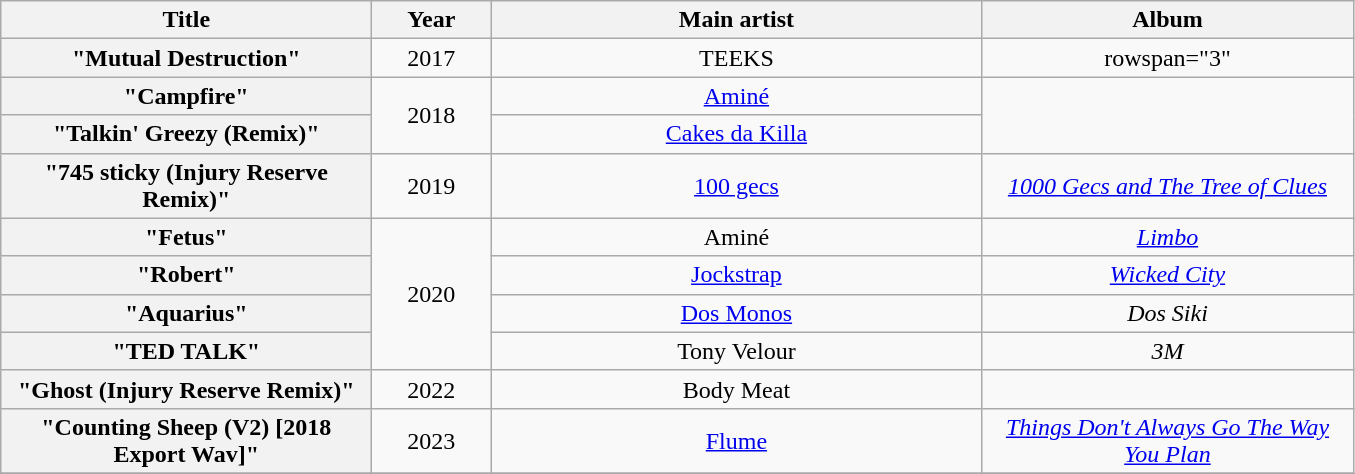<table class="wikitable plainrowheaders" style="text-align:center;">
<tr>
<th scope="col" style="width:15em;">Title</th>
<th scope="col" style="width:4.5em;">Year</th>
<th scope="col" style="width:20em;">Main artist</th>
<th scope="col" style="width:15em;">Album</th>
</tr>
<tr>
<th scope="row">"Mutual Destruction"</th>
<td rowspan="1">2017</td>
<td>TEEKS</td>
<td>rowspan="3" </td>
</tr>
<tr>
<th scope="row">"Campfire"</th>
<td rowspan="2">2018</td>
<td><a href='#'>Aminé</a></td>
</tr>
<tr>
<th scope="row">"Talkin' Greezy (Remix)"</th>
<td><a href='#'>Cakes da Killa</a></td>
</tr>
<tr>
<th scope="row">"745 sticky (Injury Reserve Remix)"</th>
<td>2019</td>
<td><a href='#'>100 gecs</a></td>
<td><em><a href='#'>1000 Gecs and The Tree of Clues</a></em></td>
</tr>
<tr>
<th scope="row">"Fetus"</th>
<td rowspan="4">2020</td>
<td>Aminé</td>
<td><em><a href='#'>Limbo</a></em></td>
</tr>
<tr>
<th scope="row">"Robert"</th>
<td><a href='#'>Jockstrap</a></td>
<td><em><a href='#'>Wicked City</a></em></td>
</tr>
<tr>
<th scope="row">"Aquarius"</th>
<td><a href='#'>Dos Monos</a></td>
<td><em>Dos Siki</em></td>
</tr>
<tr>
<th scope="row">"TED TALK"</th>
<td>Tony Velour</td>
<td><em>3M</em></td>
</tr>
<tr>
<th scope="row">"Ghost (Injury Reserve Remix)"</th>
<td rowspan="1">2022</td>
<td>Body Meat</td>
<td></td>
</tr>
<tr>
<th scope="row">"Counting Sheep (V2) [2018 Export Wav]"</th>
<td rowspan="1">2023</td>
<td><a href='#'>Flume</a></td>
<td><em><a href='#'>Things Don't Always Go The Way You Plan</a></em></td>
</tr>
<tr>
</tr>
</table>
